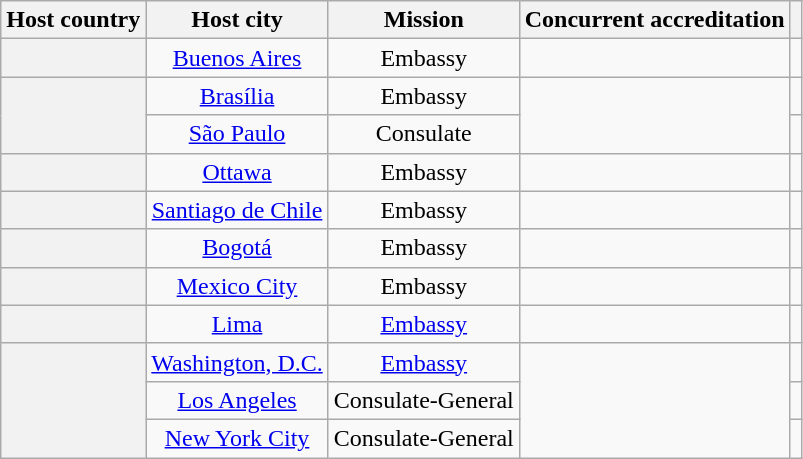<table class="wikitable plainrowheaders" style="text-align:center;">
<tr>
<th scope="col">Host country</th>
<th scope="col">Host city</th>
<th scope="col">Mission</th>
<th scope="col">Concurrent accreditation</th>
<th scope="col"></th>
</tr>
<tr>
<th scope="row"></th>
<td><a href='#'>Buenos Aires</a></td>
<td>Embassy</td>
<td></td>
<td></td>
</tr>
<tr>
<th scope="row" rowspan="2"></th>
<td><a href='#'>Brasília</a></td>
<td>Embassy</td>
<td rowspan="2"></td>
<td></td>
</tr>
<tr>
<td><a href='#'>São Paulo</a></td>
<td>Consulate</td>
<td></td>
</tr>
<tr>
<th scope="row"></th>
<td><a href='#'>Ottawa</a></td>
<td>Embassy</td>
<td></td>
<td></td>
</tr>
<tr>
<th scope="row"></th>
<td><a href='#'>Santiago de Chile</a></td>
<td>Embassy</td>
<td></td>
<td></td>
</tr>
<tr>
<th scope="row"></th>
<td><a href='#'>Bogotá</a></td>
<td>Embassy</td>
<td></td>
<td></td>
</tr>
<tr>
<th scope="row"></th>
<td><a href='#'>Mexico City</a></td>
<td>Embassy</td>
<td></td>
<td></td>
</tr>
<tr>
<th scope="row"></th>
<td><a href='#'>Lima</a></td>
<td><a href='#'>Embassy</a></td>
<td></td>
<td></td>
</tr>
<tr>
<th scope="row" rowspan="3"></th>
<td><a href='#'>Washington, D.C.</a></td>
<td><a href='#'>Embassy</a></td>
<td rowspan="3"></td>
<td></td>
</tr>
<tr>
<td><a href='#'>Los Angeles</a></td>
<td>Consulate-General</td>
<td></td>
</tr>
<tr>
<td><a href='#'>New York City</a></td>
<td>Consulate-General</td>
<td></td>
</tr>
</table>
